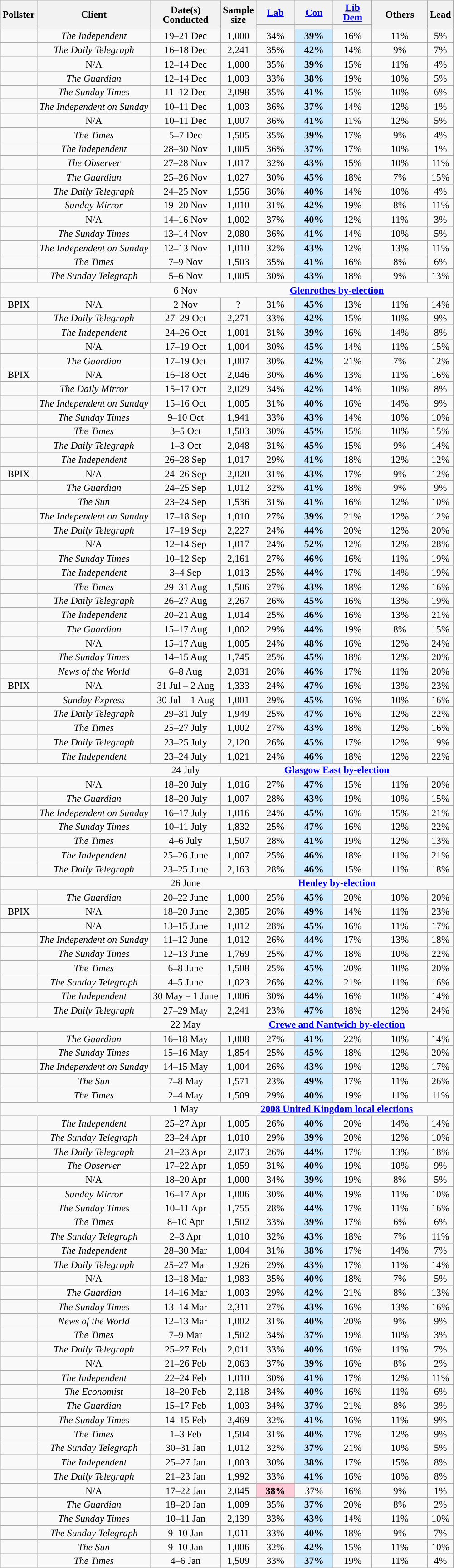<table class="wikitable sortable mw-datatable" style="text-align:center;font-size:90%;line-height:14px;">
<tr>
<th rowspan="2">Pollster</th>
<th rowspan="2">Client</th>
<th rowspan="2">Date(s)<br>Conducted</th>
<th rowspan="2" data-sort-type="number">Sample<br>size</th>
<th class="unsortable" style="width:50px;"><a href='#'>Lab</a></th>
<th class="unsortable" style="width:50px;"><a href='#'>Con</a></th>
<th class="unsortable" style="width:50px;"><a href='#'>Lib Dem</a></th>
<th rowspan="2" class="unsortable" style="width:75px;">Others</th>
<th rowspan="2" data-sort-type="number">Lead</th>
</tr>
<tr>
<th data-sort-type="number" style="background:"></th>
<th data-sort-type="number" style="background:"></th>
<th data-sort-type="number" style="background:"></th>
</tr>
<tr>
<td></td>
<td><em>The Independent</em></td>
<td>19–21 Dec</td>
<td>1,000</td>
<td>34%</td>
<td style="background:#CCEBFF;"><strong>39%</strong></td>
<td>16%</td>
<td>11%</td>
<td style="background:">5%</td>
</tr>
<tr>
<td></td>
<td><em>The Daily Telegraph</em></td>
<td>16–18 Dec</td>
<td>2,241</td>
<td>35%</td>
<td style="background:#CCEBFF;"><strong>42%</strong></td>
<td>14%</td>
<td>9%</td>
<td style="background:">7%</td>
</tr>
<tr>
<td></td>
<td>N/A</td>
<td>12–14 Dec</td>
<td>1,000</td>
<td>35%</td>
<td style="background:#CCEBFF;"><strong>39%</strong></td>
<td>15%</td>
<td>11%</td>
<td style="background:">4%</td>
</tr>
<tr>
<td></td>
<td><em>The Guardian</em></td>
<td>12–14 Dec</td>
<td>1,003</td>
<td>33%</td>
<td style="background:#CCEBFF;"><strong>38%</strong></td>
<td>19%</td>
<td>10%</td>
<td style="background:">5%</td>
</tr>
<tr>
<td></td>
<td><em>The Sunday Times</em></td>
<td>11–12 Dec</td>
<td>2,098</td>
<td>35%</td>
<td style="background:#CCEBFF;"><strong>41%</strong></td>
<td>15%</td>
<td>10%</td>
<td style="background:">6%</td>
</tr>
<tr>
<td></td>
<td><em>The Independent on Sunday</em></td>
<td>10–11 Dec</td>
<td>1,003</td>
<td>36%</td>
<td style="background:#CCEBFF;"><strong>37%</strong></td>
<td>14%</td>
<td>12%</td>
<td style="background:">1%</td>
</tr>
<tr>
<td></td>
<td>N/A</td>
<td>10–11 Dec</td>
<td>1,007</td>
<td>36%</td>
<td style="background:#CCEBFF;"><strong>41%</strong></td>
<td>11%</td>
<td>12%</td>
<td style="background:">5%</td>
</tr>
<tr>
<td></td>
<td><em>The Times</em></td>
<td>5–7 Dec</td>
<td>1,505</td>
<td>35%</td>
<td style="background:#CCEBFF;"><strong>39%</strong></td>
<td>17%</td>
<td>9%</td>
<td style="background:">4%</td>
</tr>
<tr>
<td></td>
<td><em>The Independent</em></td>
<td>28–30 Nov</td>
<td>1,005</td>
<td>36%</td>
<td style="background:#CCEBFF;"><strong>37%</strong></td>
<td>17%</td>
<td>10%</td>
<td style="background:">1%</td>
</tr>
<tr>
<td></td>
<td><em>The Observer</em></td>
<td>27–28 Nov</td>
<td>1,017</td>
<td>32%</td>
<td style="background:#CCEBFF;"><strong>43%</strong></td>
<td>15%</td>
<td>10%</td>
<td style="background:">11%</td>
</tr>
<tr>
<td></td>
<td><em>The Guardian</em></td>
<td>25–26 Nov</td>
<td>1,027</td>
<td>30%</td>
<td style="background:#CCEBFF;"><strong>45%</strong></td>
<td>18%</td>
<td>7%</td>
<td style="background:">15%</td>
</tr>
<tr>
<td></td>
<td><em>The Daily Telegraph</em></td>
<td>24–25 Nov</td>
<td>1,556</td>
<td>36%</td>
<td style="background:#CCEBFF;"><strong>40%</strong></td>
<td>14%</td>
<td>10%</td>
<td style="background:">4%</td>
</tr>
<tr>
<td></td>
<td><em>Sunday Mirror</em></td>
<td>19–20 Nov</td>
<td>1,010</td>
<td>31%</td>
<td style="background:#CCEBFF;"><strong>42%</strong></td>
<td>19%</td>
<td>8%</td>
<td style="background:">11%</td>
</tr>
<tr>
<td></td>
<td>N/A</td>
<td>14–16 Nov</td>
<td>1,002</td>
<td>37%</td>
<td style="background:#CCEBFF;"><strong>40%</strong></td>
<td>12%</td>
<td>11%</td>
<td style="background:">3%</td>
</tr>
<tr>
<td></td>
<td><em>The Sunday Times</em></td>
<td>13–14 Nov</td>
<td>2,080</td>
<td>36%</td>
<td style="background:#CCEBFF;"><strong>41%</strong></td>
<td>14%</td>
<td>10%</td>
<td style="background:">5%</td>
</tr>
<tr>
<td></td>
<td><em>The Independent on Sunday</em></td>
<td>12–13 Nov</td>
<td>1,010</td>
<td>32%</td>
<td style="background:#CCEBFF;"><strong>43%</strong></td>
<td>12%</td>
<td>13%</td>
<td style="background:">11%</td>
</tr>
<tr>
<td></td>
<td><em>The Times</em></td>
<td>7–9 Nov</td>
<td>1,503</td>
<td>35%</td>
<td style="background:#CCEBFF;"><strong>41%</strong></td>
<td>16%</td>
<td>8%</td>
<td style="background:">6%</td>
</tr>
<tr>
<td></td>
<td><em>The Sunday Telegraph</em></td>
<td>5–6 Nov</td>
<td>1,005</td>
<td>30%</td>
<td style="background:#CCEBFF;"><strong>43%</strong></td>
<td>18%</td>
<td>9%</td>
<td style="background:">13%</td>
</tr>
<tr>
<td style="border-right-style:hidden;"></td>
<td style="border-right-style:hidden;"></td>
<td style="border-right-style:hidden;">6 Nov</td>
<td colspan="6"><a href='#'><strong>Glenrothes by-election</strong></a></td>
</tr>
<tr>
<td>BPIX</td>
<td>N/A</td>
<td>2 Nov</td>
<td>?</td>
<td>31%</td>
<td style="background:#CCEBFF;"><strong>45%</strong></td>
<td>13%</td>
<td>11%</td>
<td style="background:">14%</td>
</tr>
<tr>
<td></td>
<td><em>The Daily Telegraph</em></td>
<td>27–29 Oct</td>
<td>2,271</td>
<td>33%</td>
<td style="background:#CCEBFF;"><strong>42%</strong></td>
<td>15%</td>
<td>10%</td>
<td style="background:">9%</td>
</tr>
<tr>
<td></td>
<td><em>The Independent</em></td>
<td>24–26 Oct</td>
<td>1,001</td>
<td>31%</td>
<td style="background:#CCEBFF;"><strong>39%</strong></td>
<td>16%</td>
<td>14%</td>
<td style="background:">8%</td>
</tr>
<tr>
<td></td>
<td>N/A</td>
<td>17–19 Oct</td>
<td>1,004</td>
<td>30%</td>
<td style="background:#CCEBFF;"><strong>45%</strong></td>
<td>14%</td>
<td>11%</td>
<td style="background:">15%</td>
</tr>
<tr>
<td></td>
<td><em>The Guardian</em></td>
<td>17–19 Oct</td>
<td>1,007</td>
<td>30%</td>
<td style="background:#CCEBFF;"><strong>42%</strong></td>
<td>21%</td>
<td>7%</td>
<td style="background:">12%</td>
</tr>
<tr>
<td>BPIX</td>
<td>N/A</td>
<td>16–18 Oct</td>
<td>2,046</td>
<td>30%</td>
<td style="background:#CCEBFF;"><strong>46%</strong></td>
<td>13%</td>
<td>11%</td>
<td style="background:">16%</td>
</tr>
<tr>
<td></td>
<td><em>The Daily Mirror</em></td>
<td>15–17 Oct</td>
<td>2,029</td>
<td>34%</td>
<td style="background:#CCEBFF;"><strong>42%</strong></td>
<td>14%</td>
<td>10%</td>
<td style="background:">8%</td>
</tr>
<tr>
<td></td>
<td><em>The Independent on Sunday</em></td>
<td>15–16 Oct</td>
<td>1,005</td>
<td>31%</td>
<td style="background:#CCEBFF;"><strong>40%</strong></td>
<td>16%</td>
<td>14%</td>
<td style="background:">9%</td>
</tr>
<tr>
<td></td>
<td><em>The Sunday Times</em></td>
<td>9–10 Oct</td>
<td>1,941</td>
<td>33%</td>
<td style="background:#CCEBFF;"><strong>43%</strong></td>
<td>14%</td>
<td>10%</td>
<td style="background:">10%</td>
</tr>
<tr>
<td></td>
<td><em>The Times</em></td>
<td>3–5 Oct</td>
<td>1,503</td>
<td>30%</td>
<td style="background:#CCEBFF;"><strong>45%</strong></td>
<td>15%</td>
<td>10%</td>
<td style="background:">15%</td>
</tr>
<tr>
<td></td>
<td><em>The Daily Telegraph</em></td>
<td>1–3 Oct</td>
<td>2,048</td>
<td>31%</td>
<td style="background:#CCEBFF;"><strong>45%</strong></td>
<td>15%</td>
<td>9%</td>
<td style="background:">14%</td>
</tr>
<tr>
<td></td>
<td><em>The Independent</em></td>
<td>26–28 Sep</td>
<td>1,017</td>
<td>29%</td>
<td style="background:#CCEBFF;"><strong>41%</strong></td>
<td>18%</td>
<td>12%</td>
<td style="background:">12%</td>
</tr>
<tr>
<td>BPIX</td>
<td>N/A</td>
<td>24–26 Sep</td>
<td>2,020</td>
<td>31%</td>
<td style="background:#CCEBFF;"><strong>43%</strong></td>
<td>17%</td>
<td>9%</td>
<td style="background:">12%</td>
</tr>
<tr>
<td></td>
<td><em>The Guardian</em></td>
<td>24–25 Sep</td>
<td>1,012</td>
<td>32%</td>
<td style="background:#CCEBFF;"><strong>41%</strong></td>
<td>18%</td>
<td>9%</td>
<td style="background:">9%</td>
</tr>
<tr>
<td></td>
<td><em>The Sun</em></td>
<td>23–24 Sep</td>
<td>1,536</td>
<td>31%</td>
<td style="background:#CCEBFF;"><strong>41%</strong></td>
<td>16%</td>
<td>12%</td>
<td style="background:">10%</td>
</tr>
<tr>
<td></td>
<td><em>The Independent on Sunday</em></td>
<td>17–18 Sep</td>
<td>1,010</td>
<td>27%</td>
<td style="background:#CCEBFF;"><strong>39%</strong></td>
<td>21%</td>
<td>12%</td>
<td style="background:">12%</td>
</tr>
<tr>
<td></td>
<td><em>The Daily Telegraph</em></td>
<td>17–19 Sep</td>
<td>2,227</td>
<td>24%</td>
<td style="background:#CCEBFF;"><strong>44%</strong></td>
<td>20%</td>
<td>12%</td>
<td style="background:">20%</td>
</tr>
<tr>
<td></td>
<td>N/A</td>
<td>12–14 Sep</td>
<td>1,017</td>
<td>24%</td>
<td style="background:#CCEBFF;"><strong>52%</strong></td>
<td>12%</td>
<td>12%</td>
<td style="background:">28%</td>
</tr>
<tr>
<td></td>
<td><em>The Sunday Times</em></td>
<td>10–12 Sep</td>
<td>2,161</td>
<td>27%</td>
<td style="background:#CCEBFF;"><strong>46%</strong></td>
<td>16%</td>
<td>11%</td>
<td style="background:">19%</td>
</tr>
<tr>
<td></td>
<td><em>The Independent</em></td>
<td>3–4 Sep</td>
<td>1,013</td>
<td>25%</td>
<td style="background:#CCEBFF;"><strong>44%</strong></td>
<td>17%</td>
<td>14%</td>
<td style="background:">19%</td>
</tr>
<tr>
<td></td>
<td><em>The Times</em></td>
<td>29–31 Aug</td>
<td>1,506</td>
<td>27%</td>
<td style="background:#CCEBFF;"><strong>43%</strong></td>
<td>18%</td>
<td>12%</td>
<td style="background:">16%</td>
</tr>
<tr>
<td></td>
<td><em>The Daily Telegraph</em></td>
<td>26–27 Aug</td>
<td>2,267</td>
<td>26%</td>
<td style="background:#CCEBFF;"><strong>45%</strong></td>
<td>16%</td>
<td>13%</td>
<td style="background:">19%</td>
</tr>
<tr>
<td></td>
<td><em>The Independent</em></td>
<td>20–21 Aug</td>
<td>1,014</td>
<td>25%</td>
<td style="background:#CCEBFF;"><strong>46%</strong></td>
<td>16%</td>
<td>13%</td>
<td style="background:">21%</td>
</tr>
<tr>
<td></td>
<td><em>The Guardian</em></td>
<td>15–17 Aug</td>
<td>1,002</td>
<td>29%</td>
<td style="background:#CCEBFF;"><strong>44%</strong></td>
<td>19%</td>
<td>8%</td>
<td style="background:">15%</td>
</tr>
<tr>
<td></td>
<td>N/A</td>
<td>15–17 Aug</td>
<td>1,005</td>
<td>24%</td>
<td style="background:#CCEBFF;"><strong>48%</strong></td>
<td>16%</td>
<td>12%</td>
<td style="background:">24%</td>
</tr>
<tr>
<td></td>
<td><em>The Sunday Times</em></td>
<td>14–15 Aug</td>
<td>1,745</td>
<td>25%</td>
<td style="background:#CCEBFF;"><strong>45%</strong></td>
<td>18%</td>
<td>12%</td>
<td style="background:">20%</td>
</tr>
<tr>
<td></td>
<td><em>News of the World</em></td>
<td>6–8 Aug</td>
<td>2,031</td>
<td>26%</td>
<td style="background:#CCEBFF;"><strong>46%</strong></td>
<td>17%</td>
<td>11%</td>
<td style="background:">20%</td>
</tr>
<tr>
<td>BPIX</td>
<td>N/A</td>
<td>31 Jul – 2 Aug</td>
<td>1,333</td>
<td>24%</td>
<td style="background:#CCEBFF;"><strong>47%</strong></td>
<td>16%</td>
<td>13%</td>
<td style="background:">23%</td>
</tr>
<tr>
<td></td>
<td><em>Sunday Express</em></td>
<td>30 Jul – 1 Aug</td>
<td>1,001</td>
<td>29%</td>
<td style="background:#CCEBFF;"><strong>45%</strong></td>
<td>16%</td>
<td>10%</td>
<td style="background:">16%</td>
</tr>
<tr>
<td></td>
<td><em>The Daily Telegraph</em></td>
<td>29–31 July</td>
<td>1,949</td>
<td>25%</td>
<td style="background:#CCEBFF;"><strong>47%</strong></td>
<td>16%</td>
<td>12%</td>
<td style="background:">22%</td>
</tr>
<tr>
<td></td>
<td><em>The Times</em></td>
<td>25–27 July</td>
<td>1,002</td>
<td>27%</td>
<td style="background:#CCEBFF;"><strong>43%</strong></td>
<td>18%</td>
<td>12%</td>
<td style="background:">16%</td>
</tr>
<tr>
<td></td>
<td><em>The Daily Telegraph</em></td>
<td>23–25 July</td>
<td>2,120</td>
<td>26%</td>
<td style="background:#CCEBFF;"><strong>45%</strong></td>
<td>17%</td>
<td>12%</td>
<td style="background:">19%</td>
</tr>
<tr>
<td></td>
<td><em>The Independent</em></td>
<td>23–24 July</td>
<td>1,021</td>
<td>24%</td>
<td style="background:#CCEBFF;"><strong>46%</strong></td>
<td>18%</td>
<td>12%</td>
<td style="background:">22%</td>
</tr>
<tr>
<td style="border-right-style:hidden;"></td>
<td style="border-right-style:hidden;"></td>
<td style="border-right-style:hidden;">24 July</td>
<td colspan="6"><a href='#'><strong>Glasgow East by-election</strong></a></td>
</tr>
<tr>
<td></td>
<td>N/A</td>
<td>18–20 July</td>
<td>1,016</td>
<td>27%</td>
<td style="background:#CCEBFF;"><strong>47%</strong></td>
<td>15%</td>
<td>11%</td>
<td style="background:">20%</td>
</tr>
<tr>
<td></td>
<td><em>The Guardian</em></td>
<td>18–20 July</td>
<td>1,007</td>
<td>28%</td>
<td style="background:#CCEBFF;"><strong>43%</strong></td>
<td>19%</td>
<td>10%</td>
<td style="background:">15%</td>
</tr>
<tr>
<td></td>
<td><em>The Independent on Sunday</em></td>
<td>16–17 July</td>
<td>1,016</td>
<td>24%</td>
<td style="background:#CCEBFF;"><strong>45%</strong></td>
<td>16%</td>
<td>15%</td>
<td style="background:">21%</td>
</tr>
<tr>
<td></td>
<td><em>The Sunday Times</em></td>
<td>10–11 July</td>
<td>1,832</td>
<td>25%</td>
<td style="background:#CCEBFF;"><strong>47%</strong></td>
<td>16%</td>
<td>12%</td>
<td style="background:">22%</td>
</tr>
<tr>
<td></td>
<td><em>The Times</em></td>
<td>4–6 July</td>
<td>1,507</td>
<td>28%</td>
<td style="background:#CCEBFF;"><strong>41%</strong></td>
<td>19%</td>
<td>12%</td>
<td style="background:">13%</td>
</tr>
<tr>
<td></td>
<td><em>The Independent</em></td>
<td>25–26 June</td>
<td>1,007</td>
<td>25%</td>
<td style="background:#CCEBFF;"><strong>46%</strong></td>
<td>18%</td>
<td>11%</td>
<td style="background:">21%</td>
</tr>
<tr>
<td></td>
<td><em>The Daily Telegraph</em></td>
<td>23–25 June</td>
<td>2,163</td>
<td>28%</td>
<td style="background:#CCEBFF;"><strong>46%</strong></td>
<td>15%</td>
<td>11%</td>
<td style="background:">18%</td>
</tr>
<tr>
<td style="border-right-style:hidden;"></td>
<td style="border-right-style:hidden;"></td>
<td style="border-right-style:hidden;">26 June</td>
<td colspan="6"><a href='#'><strong>Henley by-election</strong></a></td>
</tr>
<tr>
<td></td>
<td><em>The Guardian</em></td>
<td>20–22 June</td>
<td>1,000</td>
<td>25%</td>
<td style="background:#CCEBFF;"><strong>45%</strong></td>
<td>20%</td>
<td>10%</td>
<td style="background:">20%</td>
</tr>
<tr>
<td>BPIX</td>
<td>N/A</td>
<td>18–20 June</td>
<td>2,385</td>
<td>26%</td>
<td style="background:#CCEBFF;"><strong>49%</strong></td>
<td>14%</td>
<td>11%</td>
<td style="background:">23%</td>
</tr>
<tr>
<td></td>
<td>N/A</td>
<td>13–15 June</td>
<td>1,012</td>
<td>28%</td>
<td style="background:#CCEBFF;"><strong>45%</strong></td>
<td>16%</td>
<td>11%</td>
<td style="background:">17%</td>
</tr>
<tr>
<td></td>
<td><em>The Independent on Sunday</em></td>
<td>11–12 June</td>
<td>1,012</td>
<td>26%</td>
<td style="background:#CCEBFF;"><strong>44%</strong></td>
<td>17%</td>
<td>13%</td>
<td style="background:">18%</td>
</tr>
<tr>
<td></td>
<td><em>The Sunday Times</em></td>
<td>12–13 June</td>
<td>1,769</td>
<td>25%</td>
<td style="background:#CCEBFF;"><strong>47%</strong></td>
<td>18%</td>
<td>10%</td>
<td style="background:">22%</td>
</tr>
<tr>
<td></td>
<td><em>The Times</em></td>
<td>6–8 June</td>
<td>1,508</td>
<td>25%</td>
<td style="background:#CCEBFF;"><strong>45%</strong></td>
<td>20%</td>
<td>10%</td>
<td style="background:">20%</td>
</tr>
<tr>
<td></td>
<td><em>The Sunday Telegraph</em></td>
<td>4–5 June</td>
<td>1,023</td>
<td>26%</td>
<td style="background:#CCEBFF;"><strong>42%</strong></td>
<td>21%</td>
<td>11%</td>
<td style="background:">16%</td>
</tr>
<tr>
<td></td>
<td><em>The Independent</em></td>
<td>30 May – 1 June</td>
<td>1,006</td>
<td>30%</td>
<td style="background:#CCEBFF;"><strong>44%</strong></td>
<td>16%</td>
<td>10%</td>
<td style="background:">14%</td>
</tr>
<tr>
<td></td>
<td><em>The Daily Telegraph</em></td>
<td>27–29 May</td>
<td>2,241</td>
<td>23%</td>
<td style="background:#CCEBFF;"><strong>47%</strong></td>
<td>18%</td>
<td>12%</td>
<td style="background:">24%</td>
</tr>
<tr>
<td style="border-right-style:hidden;"></td>
<td style="border-right-style:hidden;"></td>
<td style="border-right-style:hidden;">22 May</td>
<td colspan="6"><a href='#'><strong>Crewe and Nantwich by-election</strong></a></td>
</tr>
<tr>
<td></td>
<td><em>The Guardian</em></td>
<td>16–18 May</td>
<td>1,008</td>
<td>27%</td>
<td style="background:#CCEBFF;"><strong>41%</strong></td>
<td>22%</td>
<td>10%</td>
<td style="background:">14%</td>
</tr>
<tr>
<td></td>
<td><em>The Sunday Times</em></td>
<td>15–16 May</td>
<td>1,854</td>
<td>25%</td>
<td style="background:#CCEBFF;"><strong>45%</strong></td>
<td>18%</td>
<td>12%</td>
<td style="background:">20%</td>
</tr>
<tr>
<td></td>
<td><em>The Independent on Sunday</em></td>
<td>14–15 May</td>
<td>1,004</td>
<td>26%</td>
<td style="background:#CCEBFF;"><strong>43%</strong></td>
<td>19%</td>
<td>12%</td>
<td style="background:">17%</td>
</tr>
<tr>
<td></td>
<td><em>The Sun</em></td>
<td>7–8 May</td>
<td>1,571</td>
<td>23%</td>
<td style="background:#CCEBFF;"><strong>49%</strong></td>
<td>17%</td>
<td>11%</td>
<td style="background:">26%</td>
</tr>
<tr>
<td></td>
<td><em>The Times</em></td>
<td>2–4 May</td>
<td>1,509</td>
<td>29%</td>
<td style="background:#CCEBFF;"><strong>40%</strong></td>
<td>19%</td>
<td>11%</td>
<td style="background:">11%</td>
</tr>
<tr>
<td style="border-right-style:hidden;"></td>
<td style="border-right-style:hidden;"></td>
<td style="border-right-style:hidden;">1 May</td>
<td colspan="6"><strong><a href='#'>2008 United Kingdom local elections</a></strong></td>
</tr>
<tr>
<td></td>
<td><em>The Independent</em></td>
<td>25–27 Apr</td>
<td>1,005</td>
<td>26%</td>
<td style="background:#CCEBFF;"><strong>40%</strong></td>
<td>20%</td>
<td>14%</td>
<td style="background:">14%</td>
</tr>
<tr>
<td></td>
<td><em>The Sunday Telegraph</em></td>
<td>23–24 Apr</td>
<td>1,010</td>
<td>29%</td>
<td style="background:#CCEBFF;"><strong>39%</strong></td>
<td>20%</td>
<td>12%</td>
<td style="background:">10%</td>
</tr>
<tr>
<td></td>
<td><em>The Daily Telegraph</em></td>
<td>21–23 Apr</td>
<td>2,073</td>
<td>26%</td>
<td style="background:#CCEBFF;"><strong>44%</strong></td>
<td>17%</td>
<td>13%</td>
<td style="background:">18%</td>
</tr>
<tr>
<td></td>
<td><em>The Observer</em></td>
<td>17–22 Apr</td>
<td>1,059</td>
<td>31%</td>
<td style="background:#CCEBFF;"><strong>40%</strong></td>
<td>19%</td>
<td>10%</td>
<td style="background:">9%</td>
</tr>
<tr>
<td></td>
<td>N/A</td>
<td>18–20 Apr</td>
<td>1,000</td>
<td>34%</td>
<td style="background:#CCEBFF;"><strong>39%</strong></td>
<td>19%</td>
<td>8%</td>
<td style="background:">5%</td>
</tr>
<tr>
<td></td>
<td><em>Sunday Mirror</em></td>
<td>16–17 Apr</td>
<td>1,006</td>
<td>30%</td>
<td style="background:#CCEBFF;"><strong>40%</strong></td>
<td>19%</td>
<td>11%</td>
<td style="background:">10%</td>
</tr>
<tr>
<td></td>
<td><em>The Sunday Times</em></td>
<td>10–11 Apr</td>
<td>1,755</td>
<td>28%</td>
<td style="background:#CCEBFF;"><strong>44%</strong></td>
<td>17%</td>
<td>11%</td>
<td style="background:">16%</td>
</tr>
<tr>
<td></td>
<td><em>The Times</em></td>
<td>8–10 Apr</td>
<td>1,502</td>
<td>33%</td>
<td style="background:#CCEBFF;"><strong>39%</strong></td>
<td>17%</td>
<td>6%</td>
<td style="background:">6%</td>
</tr>
<tr>
<td></td>
<td><em>The Sunday Telegraph</em></td>
<td>2–3 Apr</td>
<td>1,010</td>
<td>32%</td>
<td style="background:#CCEBFF;"><strong>43%</strong></td>
<td>18%</td>
<td>7%</td>
<td style="background:">11%</td>
</tr>
<tr>
<td></td>
<td><em>The Independent</em></td>
<td>28–30 Mar</td>
<td>1,004</td>
<td>31%</td>
<td style="background:#CCEBFF;"><strong>38%</strong></td>
<td>17%</td>
<td>14%</td>
<td style="background:">7%</td>
</tr>
<tr>
<td></td>
<td><em>The Daily Telegraph</em></td>
<td>25–27 Mar</td>
<td>1,926</td>
<td>29%</td>
<td style="background:#CCEBFF;"><strong>43%</strong></td>
<td>17%</td>
<td>11%</td>
<td style="background:">14%</td>
</tr>
<tr>
<td></td>
<td>N/A</td>
<td>13–18 Mar</td>
<td>1,983</td>
<td>35%</td>
<td style="background:#CCEBFF;"><strong>40%</strong></td>
<td>18%</td>
<td>7%</td>
<td style="background:">5%</td>
</tr>
<tr>
<td></td>
<td><em>The Guardian</em></td>
<td>14–16 Mar</td>
<td>1,003</td>
<td>29%</td>
<td style="background:#CCEBFF;"><strong>42%</strong></td>
<td>21%</td>
<td>8%</td>
<td style="background:">13%</td>
</tr>
<tr>
<td></td>
<td><em>The Sunday Times</em></td>
<td>13–14 Mar</td>
<td>2,311</td>
<td>27%</td>
<td style="background:#CCEBFF;"><strong>43%</strong></td>
<td>16%</td>
<td>13%</td>
<td style="background:">16%</td>
</tr>
<tr>
<td></td>
<td><em>News of the World</em></td>
<td>12–13 Mar</td>
<td>1,002</td>
<td>31%</td>
<td style="background:#CCEBFF;"><strong>40%</strong></td>
<td>20%</td>
<td>9%</td>
<td style="background:">9%</td>
</tr>
<tr>
<td></td>
<td><em>The Times</em></td>
<td>7–9 Mar</td>
<td>1,502</td>
<td>34%</td>
<td style="background:#CCEBFF;"><strong>37%</strong></td>
<td>19%</td>
<td>10%</td>
<td style="background:">3%</td>
</tr>
<tr>
<td></td>
<td><em>The Daily Telegraph</em></td>
<td>25–27 Feb</td>
<td>2,011</td>
<td>33%</td>
<td style="background:#CCEBFF;"><strong>40%</strong></td>
<td>16%</td>
<td>11%</td>
<td style="background:">7%</td>
</tr>
<tr>
<td></td>
<td>N/A</td>
<td>21–26 Feb</td>
<td>2,063</td>
<td>37%</td>
<td style="background:#CCEBFF;"><strong>39%</strong></td>
<td>16%</td>
<td>8%</td>
<td style="background:">2%</td>
</tr>
<tr>
<td></td>
<td><em>The Independent</em></td>
<td>22–24 Feb</td>
<td>1,010</td>
<td>30%</td>
<td style="background:#CCEBFF;"><strong>41%</strong></td>
<td>17%</td>
<td>12%</td>
<td style="background:">11%</td>
</tr>
<tr>
<td></td>
<td><em>The Economist</em></td>
<td>18–20 Feb</td>
<td>2,118</td>
<td>34%</td>
<td style="background:#CCEBFF;"><strong>40%</strong></td>
<td>16%</td>
<td>11%</td>
<td style="background:">6%</td>
</tr>
<tr>
<td></td>
<td><em>The Guardian</em></td>
<td>15–17 Feb</td>
<td>1,003</td>
<td>34%</td>
<td style="background:#CCEBFF;"><strong>37%</strong></td>
<td>21%</td>
<td>8%</td>
<td style="background:">3%</td>
</tr>
<tr>
<td></td>
<td><em>The Sunday Times</em></td>
<td>14–15 Feb</td>
<td>2,469</td>
<td>32%</td>
<td style="background:#CCEBFF;"><strong>41%</strong></td>
<td>16%</td>
<td>11%</td>
<td style="background:">9%</td>
</tr>
<tr>
<td></td>
<td><em>The Times</em></td>
<td>1–3 Feb</td>
<td>1,504</td>
<td>31%</td>
<td style="background:#CCEBFF;"><strong>40%</strong></td>
<td>17%</td>
<td>12%</td>
<td style="background:">9%</td>
</tr>
<tr>
<td></td>
<td><em>The Sunday Telegraph</em></td>
<td>30–31 Jan</td>
<td>1,012</td>
<td>32%</td>
<td style="background:#CCEBFF;"><strong>37%</strong></td>
<td>21%</td>
<td>10%</td>
<td style="background:">5%</td>
</tr>
<tr>
<td></td>
<td><em>The Independent</em></td>
<td>25–27 Jan</td>
<td>1,003</td>
<td>30%</td>
<td style="background:#CCEBFF;"><strong>38%</strong></td>
<td>17%</td>
<td>15%</td>
<td style="background:">8%</td>
</tr>
<tr>
<td></td>
<td><em>The Daily Telegraph</em></td>
<td>21–23 Jan</td>
<td>1,992</td>
<td>33%</td>
<td style="background:#CCEBFF;"><strong>41%</strong></td>
<td>16%</td>
<td>10%</td>
<td style="background:">8%</td>
</tr>
<tr>
<td></td>
<td>N/A</td>
<td>17–22 Jan</td>
<td>2,045</td>
<td style="background:#FFCCD9;"><strong>38%</strong></td>
<td>37%</td>
<td>16%</td>
<td>9%</td>
<td style="background:">1%</td>
</tr>
<tr>
<td></td>
<td><em>The Guardian</em></td>
<td>18–20 Jan</td>
<td>1,009</td>
<td>35%</td>
<td style="background:#CCEBFF;"><strong>37%</strong></td>
<td>20%</td>
<td>8%</td>
<td style="background:">2%</td>
</tr>
<tr>
<td></td>
<td><em>The Sunday Times</em></td>
<td>10–11 Jan</td>
<td>2,139</td>
<td>33%</td>
<td style="background:#CCEBFF;"><strong>43%</strong></td>
<td>14%</td>
<td>11%</td>
<td style="background:">10%</td>
</tr>
<tr>
<td></td>
<td><em>The Sunday Telegraph</em></td>
<td>9–10 Jan</td>
<td>1,011</td>
<td>33%</td>
<td style="background:#CCEBFF;"><strong>40%</strong></td>
<td>18%</td>
<td>9%</td>
<td style="background:">7%</td>
</tr>
<tr>
<td></td>
<td><em>The Sun</em></td>
<td>9–10 Jan</td>
<td>1,006</td>
<td>32%</td>
<td style="background:#CCEBFF;"><strong>42%</strong></td>
<td>15%</td>
<td>11%</td>
<td style="background:">10%</td>
</tr>
<tr>
<td></td>
<td><em>The Times</em></td>
<td>4–6 Jan</td>
<td>1,509</td>
<td>33%</td>
<td style="background:#CCEBFF;"><strong>37%</strong></td>
<td>19%</td>
<td>11%</td>
<td style="background:">4%</td>
</tr>
</table>
